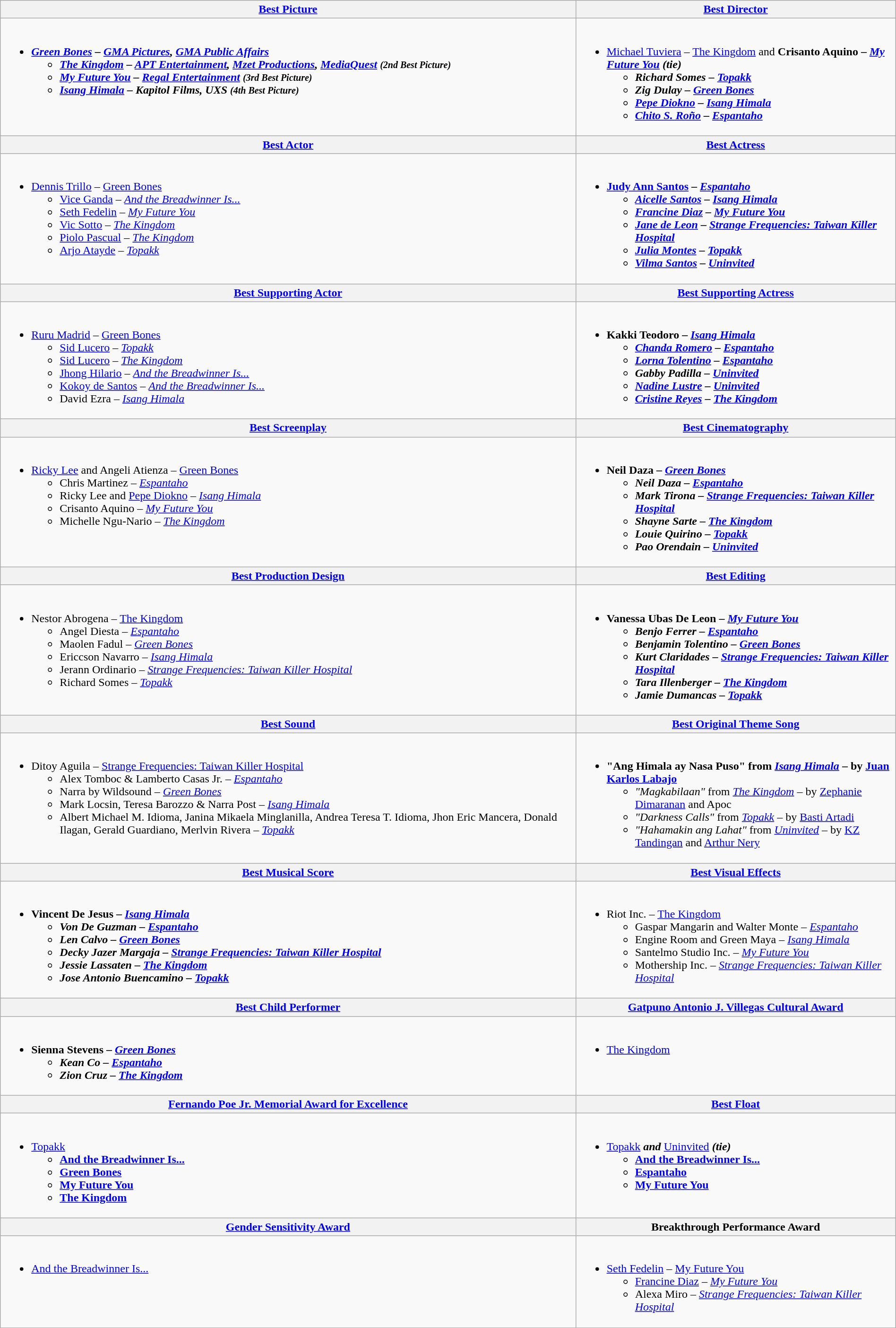<table class=wikitable width="100%">
<tr>
<th><a href='#'>Best Picture</a></th>
<th><a href='#'>Best Director</a></th>
</tr>
<tr>
<td valign="top"><br><ul><li><strong><em><a href='#'>Green Bones</a><em> – <a href='#'>GMA Pictures</a>, <a href='#'>GMA Public Affairs</a><strong><ul><li></em><a href='#'>The Kingdom</a><em> – <a href='#'>APT Entertainment</a>, <a href='#'>Mzet Productions</a>, <a href='#'>MediaQuest</a>  <small>(2nd Best Picture)</small></li><li></em><a href='#'>My Future You</a><em> – <a href='#'>Regal Entertainment</a> <small>(3rd Best Picture)</small></li><li></em><a href='#'>Isang Himala</a><em> – Kapitol Films, UXS <small>(4th Best Picture)</small></li></ul></li></ul></td>
<td valign="top"><br><ul><li></strong><a href='#'>Michael Tuviera</a> – </em><a href='#'>The Kingdom</a></em></strong> and <strong>Crisanto Aquino – <em><a href='#'>My Future You</a><strong><em> (tie) <ul><li>Richard Somes – </em><a href='#'>Topakk</a><em></li><li>Zig Dulay – </em><a href='#'>Green Bones</a><em></li><li><a href='#'>Pepe Diokno</a> – </em><a href='#'>Isang Himala</a><em></li><li><a href='#'>Chito S. Roño</a> – </em><a href='#'>Espantaho</a><em></li></ul></li></ul></td>
</tr>
<tr>
<th><a href='#'>Best Actor</a></th>
<th><a href='#'>Best Actress</a></th>
</tr>
<tr>
<td valign="top"><br><ul><li></strong><a href='#'>Dennis Trillo</a> – </em><a href='#'>Green Bones</a></em></strong><ul><li><a href='#'>Vice Ganda</a> – <em><a href='#'>And the Breadwinner Is...</a></em></li><li><a href='#'>Seth Fedelin</a> – <em><a href='#'>My Future You</a></em></li><li><a href='#'>Vic Sotto</a> – <em><a href='#'>The Kingdom</a></em></li><li><a href='#'>Piolo Pascual</a> – <em><a href='#'>The Kingdom</a></em></li><li><a href='#'>Arjo Atayde</a> – <em><a href='#'>Topakk</a></em></li></ul></li></ul></td>
<td valign="top"><br><ul><li><strong><a href='#'>Judy Ann Santos</a> – <em><a href='#'>Espantaho</a><strong><em><ul><li><a href='#'>Aicelle Santos</a> – </em><a href='#'>Isang Himala</a><em></li><li><a href='#'>Francine Diaz</a> – </em><a href='#'>My Future You</a><em></li><li><a href='#'>Jane de Leon</a> – </em><a href='#'>Strange Frequencies: Taiwan Killer Hospital</a><em></li><li><a href='#'>Julia Montes</a> – </em><a href='#'>Topakk</a><em></li><li><a href='#'>Vilma Santos</a> – </em><a href='#'>Uninvited</a><em></li></ul></li></ul></td>
</tr>
<tr>
<th><a href='#'>Best Supporting Actor</a></th>
<th><a href='#'>Best Supporting Actress</a></th>
</tr>
<tr>
<td valign="top"><br><ul><li></strong><a href='#'>Ruru Madrid</a> – </em><a href='#'>Green Bones</a></em></strong><ul><li><a href='#'>Sid Lucero</a> – <em><a href='#'>Topakk</a></em></li><li><a href='#'>Sid Lucero</a> – <em><a href='#'>The Kingdom</a></em></li><li><a href='#'>Jhong Hilario</a> – <em><a href='#'>And the Breadwinner Is...</a></em></li><li><a href='#'>Kokoy de Santos</a> – <em><a href='#'>And the Breadwinner Is...</a></em></li><li>David Ezra – <em><a href='#'>Isang Himala</a></em></li></ul></li></ul></td>
<td valign="top"><br><ul><li><strong>Kakki Teodoro – <em><a href='#'>Isang Himala</a><strong><em><ul><li><a href='#'>Chanda Romero</a> – </em><a href='#'>Espantaho</a><em></li><li><a href='#'>Lorna Tolentino</a> – </em><a href='#'>Espantaho</a><em></li><li>Gabby Padilla – </em><a href='#'>Uninvited</a><em></li><li><a href='#'>Nadine Lustre</a> – </em><a href='#'>Uninvited</a><em></li><li><a href='#'>Cristine Reyes</a> – </em><a href='#'>The Kingdom</a><em></li></ul></li></ul></td>
</tr>
<tr>
<th><a href='#'>Best Screenplay</a></th>
<th><a href='#'>Best Cinematography</a></th>
</tr>
<tr>
<td valign="top"><br><ul><li></strong><a href='#'>Ricky Lee</a> and Angeli Atienza – </em><a href='#'>Green Bones</a></em></strong><ul><li>Chris Martinez – <em><a href='#'>Espantaho</a></em></li><li>Ricky Lee and <a href='#'>Pepe Diokno</a> – <em><a href='#'>Isang Himala</a></em></li><li>Crisanto Aquino – <em><a href='#'>My Future You</a></em></li><li>Michelle Ngu-Nario – <em><a href='#'>The Kingdom</a></em></li></ul></li></ul></td>
<td valign="top"><br><ul><li><strong>Neil Daza – <em><a href='#'>Green Bones</a><strong><em><ul><li>Neil Daza – </em><a href='#'>Espantaho</a><em></li><li>Mark Tirona – </em><a href='#'>Strange Frequencies: Taiwan Killer Hospital</a><em></li><li>Shayne Sarte – </em><a href='#'>The Kingdom</a><em></li><li>Louie Quirino – </em><a href='#'>Topakk</a><em></li><li>Pao Orendain – </em><a href='#'>Uninvited</a><em></li></ul></li></ul></td>
</tr>
<tr>
<th><a href='#'>Best Production Design</a></th>
<th><a href='#'>Best Editing</a></th>
</tr>
<tr>
<td valign="top"><br><ul><li></strong>Nestor Abrogena – </em><a href='#'>The Kingdom</a></em></strong><ul><li>Angel Diesta – <em><a href='#'>Espantaho</a></em></li><li>Maolen Fadul – <em><a href='#'>Green Bones</a></em></li><li>Ericcson Navarro – <em><a href='#'>Isang Himala</a></em></li><li>Jerann Ordinario – <em><a href='#'>Strange Frequencies: Taiwan Killer Hospital</a></em></li><li>Richard Somes – <em><a href='#'>Topakk</a></em></li></ul></li></ul></td>
<td valign="top"><br><ul><li><strong>Vanessa Ubas De Leon – <em><a href='#'>My Future You</a><strong><em><ul><li>Benjo Ferrer – </em><a href='#'>Espantaho</a><em></li><li>Benjamin Tolentino – </em><a href='#'>Green Bones</a><em></li><li>Kurt Claridades – </em><a href='#'>Strange Frequencies: Taiwan Killer Hospital</a><em></li><li>Tara Illenberger – </em><a href='#'>The Kingdom</a><em></li><li>Jamie Dumancas – </em><a href='#'>Topakk</a><em></li></ul></li></ul></td>
</tr>
<tr>
<th><a href='#'>Best Sound</a></th>
<th><a href='#'>Best Original Theme Song</a></th>
</tr>
<tr>
<td valign="top"><br><ul><li></strong>Ditoy Aguila – </em><a href='#'>Strange Frequencies: Taiwan Killer Hospital</a></em></strong><ul><li>Alex Tomboc & Lamberto Casas Jr. – <em><a href='#'>Espantaho</a></em></li><li>Narra by Wildsound – <em><a href='#'>Green Bones</a></em></li><li>Mark Locsin, Teresa Barozzo & Narra Post – <em><a href='#'>Isang Himala</a></em></li><li>Albert Michael M. Idioma, Janina Mikaela Minglanilla,  Andrea Teresa T. Idioma, Jhon Eric Mancera, Donald Ilagan, Gerald Guardiano, Merlvin Rivera – <em><a href='#'>Topakk</a></em></li></ul></li></ul></td>
<td valign="top"><br><ul><li><strong>"Ang Himala ay Nasa Puso" from <em><a href='#'>Isang Himala</a></em> – by <a href='#'>Juan Karlos Labajo</a></strong><ul><li><i>"Magkabilaan"</i> from  <em><a href='#'>The Kingdom</a></em> – by <a href='#'>Zephanie Dimaranan</a> and Apoc</li><li><i>"Darkness Calls"</i> from <em><a href='#'>Topakk</a></em> – by <a href='#'>Basti Artadi</a></li><li><i>"Hahamakin ang Lahat"</i> from <em><a href='#'>Uninvited</a></em> – by <a href='#'>KZ Tandingan</a> and <a href='#'>Arthur Nery</a></li></ul></li></ul></td>
</tr>
<tr>
<th><a href='#'>Best Musical Score</a></th>
<th><a href='#'>Best Visual Effects</a></th>
</tr>
<tr>
<td valign="top"><br><ul><li><strong>Vincent De Jesus  – <em><a href='#'>Isang Himala</a><strong><em><ul><li>Von De Guzman – </em><a href='#'>Espantaho</a><em></li><li>Len Calvo – </em><a href='#'>Green Bones</a><em></li><li>Decky Jazer Margaja – </em><a href='#'>Strange Frequencies: Taiwan Killer Hospital</a><em></li><li>Jessie Lassaten – </em><a href='#'>The Kingdom</a><em></li><li>Jose Antonio Buencamino – </em><a href='#'>Topakk</a><em></li></ul></li></ul></td>
<td valign="top"><br><ul><li></strong>Riot Inc. – </em><a href='#'>The Kingdom</a></em></strong><ul><li>Gaspar Mangarin and Walter Monte – <em><a href='#'>Espantaho</a></em></li><li>Engine Room and Green Maya – <em><a href='#'>Isang Himala</a></em></li><li>Santelmo Studio Inc. – <em><a href='#'>My Future You</a></em></li><li>Mothership Inc. – <em><a href='#'>Strange Frequencies: Taiwan Killer Hospital</a></em></li></ul></li></ul></td>
</tr>
<tr>
<th><a href='#'>Best Child Performer</a></th>
<th><a href='#'>Gatpuno Antonio J. Villegas Cultural Award</a></th>
</tr>
<tr>
<td valign="top"><br><ul><li><strong>Sienna Stevens – <em><a href='#'>Green Bones</a><strong><em><ul><li>Kean Co – </em><a href='#'>Espantaho</a><em></li><li>Zion Cruz – </em><a href='#'>The Kingdom</a><em></li></ul></li></ul></td>
<td valign="top"><br><ul><li></em></strong><a href='#'>The Kingdom</a><strong><em></li></ul></td>
</tr>
<tr>
<th><a href='#'>Fernando Poe Jr. Memorial Award for Excellence</a></th>
<th><a href='#'>Best Float</a></th>
</tr>
<tr>
<td valign="top"><br><ul><li></em></strong><a href='#'>Topakk</a><strong><em><ul><li></em><a href='#'>And the Breadwinner Is...</a><em></li><li></em><a href='#'>Green Bones</a><em></li><li></em><a href='#'>My Future You</a><em></li><li></em><a href='#'>The Kingdom</a><em></li></ul></li></ul></td>
<td valign="top"><br><ul><li></em></strong><a href='#'>Topakk</a><strong><em> and </em></strong><a href='#'>Uninvited</a><strong><em> (tie) <ul><li></em><a href='#'>And the Breadwinner Is...</a><em></li><li></em><a href='#'>Espantaho</a><em></li><li></em><a href='#'>My Future You</a><em></li></ul></li></ul></td>
</tr>
<tr>
<th><a href='#'>Gender Sensitivity Award</a></th>
<th>Breakthrough Performance Award</th>
</tr>
<tr>
<td valign="top"><br><ul><li></em></strong><a href='#'>And the Breadwinner Is...</a><strong><em></li></ul></td>
<td valign="top"><br><ul><li></strong><a href='#'>Seth Fedelin</a> – </em><a href='#'>My Future You</a></em></strong><ul><li><a href='#'>Francine Diaz</a> – <em><a href='#'>My Future You</a></em></li><li>Alexa Miro – <em><a href='#'>Strange Frequencies: Taiwan Killer Hospital</a></em></li></ul></li></ul></td>
</tr>
</table>
